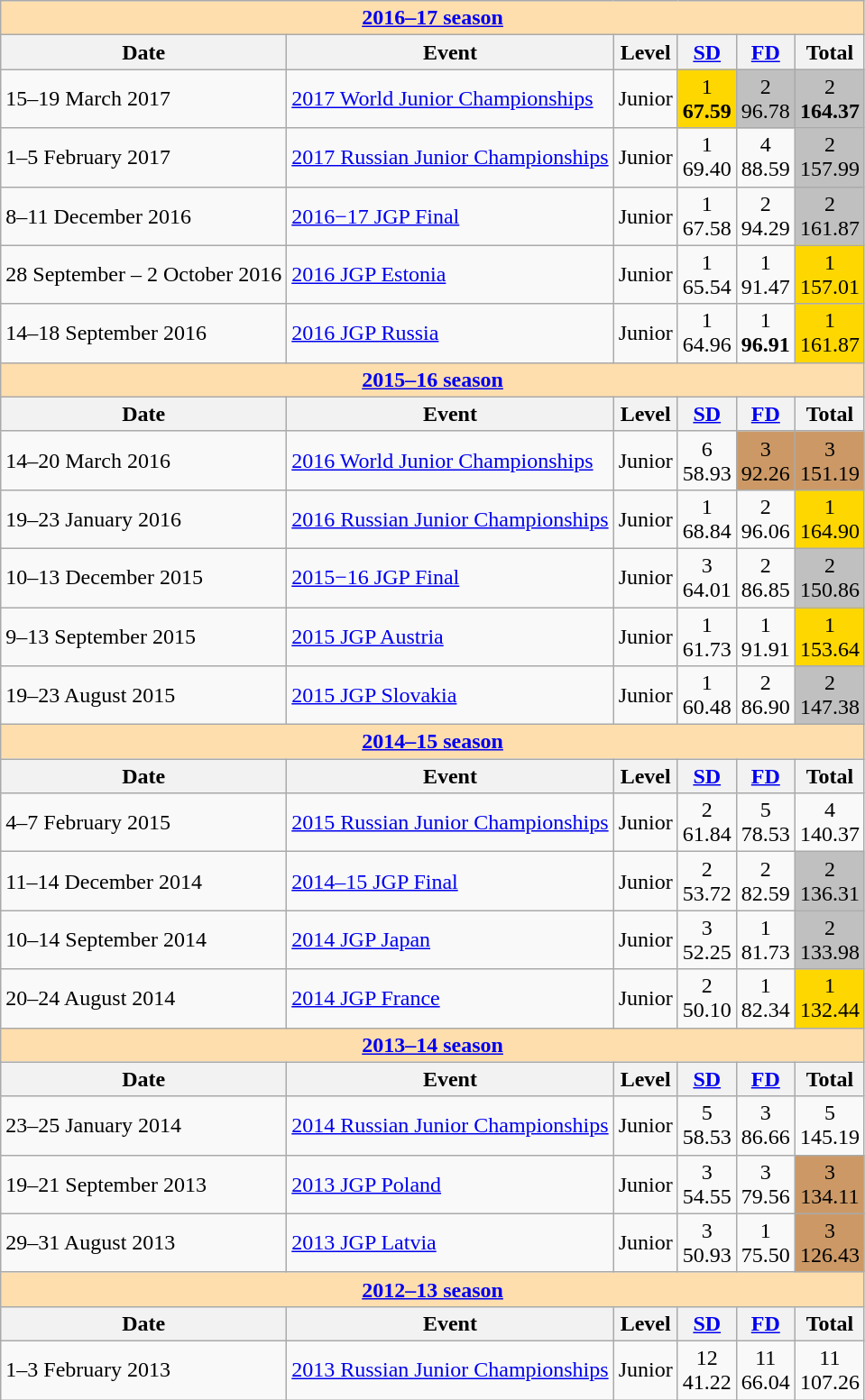<table class="wikitable">
<tr>
<td style="background-color: #ffdead; " colspan=8 align=center><a href='#'><strong>2016–17 season</strong></a></td>
</tr>
<tr>
<th>Date</th>
<th>Event</th>
<th>Level</th>
<th><a href='#'>SD</a></th>
<th><a href='#'>FD</a></th>
<th>Total</th>
</tr>
<tr>
<td>15–19 March 2017</td>
<td><a href='#'>2017 World Junior Championships</a></td>
<td>Junior</td>
<td align=center bgcolor=gold>1 <br> <strong>67.59</strong></td>
<td align=center bgcolor=silver>2 <br> 96.78</td>
<td align=center bgcolor=silver>2 <br> <strong>164.37</strong></td>
</tr>
<tr>
<td>1–5 February 2017</td>
<td><a href='#'>2017 Russian Junior Championships</a></td>
<td>Junior</td>
<td align=center>1 <br> 69.40</td>
<td align=center>4 <br> 88.59</td>
<td align=center bgcolor=silver>2 <br> 157.99</td>
</tr>
<tr>
<td>8–11 December 2016</td>
<td><a href='#'>2016−17 JGP Final</a></td>
<td>Junior</td>
<td align=center>1 <br> 67.58</td>
<td align=center>2 <br> 94.29</td>
<td align=center bgcolor=silver>2 <br> 161.87</td>
</tr>
<tr>
<td>28 September – 2 October 2016</td>
<td><a href='#'>2016 JGP Estonia</a></td>
<td>Junior</td>
<td align=center>1 <br> 65.54</td>
<td align=center>1 <br> 91.47</td>
<td align=center bgcolor=gold>1 <br> 157.01</td>
</tr>
<tr>
<td>14–18 September 2016</td>
<td><a href='#'>2016 JGP Russia</a></td>
<td>Junior</td>
<td align=center>1 <br> 64.96</td>
<td align=center>1 <br> <strong>96.91</strong></td>
<td align=center bgcolor=gold>1 <br> 161.87</td>
</tr>
<tr>
<td style="background-color: #ffdead; " colspan=8 align=center><a href='#'><strong>2015–16 season</strong></a></td>
</tr>
<tr>
<th>Date</th>
<th>Event</th>
<th>Level</th>
<th><a href='#'>SD</a></th>
<th><a href='#'>FD</a></th>
<th>Total</th>
</tr>
<tr>
<td>14–20 March 2016</td>
<td><a href='#'>2016 World Junior Championships</a></td>
<td>Junior</td>
<td align=center>6 <br> 58.93</td>
<td align=center bgcolor=cc9966>3 <br> 92.26</td>
<td align=center bgcolor=cc9966>3 <br> 151.19</td>
</tr>
<tr>
<td>19–23 January 2016</td>
<td><a href='#'>2016 Russian Junior Championships</a></td>
<td>Junior</td>
<td align=center>1 <br> 68.84</td>
<td align=center>2 <br> 96.06</td>
<td align=center bgcolor=gold>1 <br> 164.90</td>
</tr>
<tr>
<td>10–13 December 2015</td>
<td><a href='#'>2015−16 JGP Final</a></td>
<td>Junior</td>
<td align=center>3 <br> 64.01</td>
<td align=center>2 <br> 86.85</td>
<td align=center bgcolor=silver>2 <br> 150.86</td>
</tr>
<tr>
<td>9–13 September 2015</td>
<td><a href='#'>2015 JGP Austria</a></td>
<td>Junior</td>
<td align=center>1 <br> 61.73</td>
<td align=center>1 <br> 91.91</td>
<td align=center bgcolor=gold>1 <br> 153.64</td>
</tr>
<tr>
<td>19–23 August 2015</td>
<td><a href='#'>2015 JGP Slovakia</a></td>
<td>Junior</td>
<td align=center>1 <br> 60.48</td>
<td align=center>2 <br> 86.90</td>
<td align=center bgcolor=silver>2 <br> 147.38</td>
</tr>
<tr>
<td style="background-color: #ffdead; " colspan=8 align=center><a href='#'><strong>2014–15 season</strong></a></td>
</tr>
<tr>
<th>Date</th>
<th>Event</th>
<th>Level</th>
<th><a href='#'>SD</a></th>
<th><a href='#'>FD</a></th>
<th>Total</th>
</tr>
<tr>
<td>4–7 February 2015</td>
<td><a href='#'>2015 Russian Junior Championships</a></td>
<td>Junior</td>
<td align=center>2 <br> 61.84</td>
<td align=center>5 <br> 78.53</td>
<td align=center>4 <br> 140.37</td>
</tr>
<tr>
<td>11–14 December 2014</td>
<td><a href='#'>2014–15 JGP Final</a></td>
<td>Junior</td>
<td align=center>2 <br> 53.72</td>
<td align=center>2 <br> 82.59</td>
<td align=center bgcolor=silver>2 <br> 136.31</td>
</tr>
<tr>
<td>10–14 September 2014</td>
<td><a href='#'>2014 JGP Japan</a></td>
<td>Junior</td>
<td align=center>3 <br> 52.25</td>
<td align=center>1 <br> 81.73</td>
<td align=center bgcolor=silver>2 <br> 133.98</td>
</tr>
<tr>
<td>20–24 August 2014</td>
<td><a href='#'>2014 JGP France</a></td>
<td>Junior</td>
<td align=center>2 <br> 50.10</td>
<td align=center>1 <br> 82.34</td>
<td align=center bgcolor=gold>1 <br> 132.44</td>
</tr>
<tr>
<td style="background-color: #ffdead; " colspan=8 align=center><a href='#'><strong>2013–14 season</strong></a></td>
</tr>
<tr>
<th>Date</th>
<th>Event</th>
<th>Level</th>
<th><a href='#'>SD</a></th>
<th><a href='#'>FD</a></th>
<th>Total</th>
</tr>
<tr>
<td>23–25 January 2014</td>
<td><a href='#'>2014 Russian Junior Championships</a></td>
<td>Junior</td>
<td align=center>5 <br> 58.53</td>
<td align=center>3 <br> 86.66</td>
<td align=center>5 <br> 145.19</td>
</tr>
<tr>
<td>19–21 September 2013</td>
<td><a href='#'>2013 JGP Poland</a></td>
<td>Junior</td>
<td align=center>3 <br> 54.55</td>
<td align=center>3 <br> 79.56</td>
<td align=center bgcolor=cc9966>3 <br> 134.11</td>
</tr>
<tr>
<td>29–31 August 2013</td>
<td><a href='#'>2013 JGP Latvia</a></td>
<td>Junior</td>
<td align=center>3 <br> 50.93</td>
<td align=center>1 <br> 75.50</td>
<td align=center bgcolor=cc9966>3 <br> 126.43</td>
</tr>
<tr>
<td style="background-color: #ffdead; " colspan=8 align=center><a href='#'><strong>2012–13 season</strong></a></td>
</tr>
<tr>
<th>Date</th>
<th>Event</th>
<th>Level</th>
<th><a href='#'>SD</a></th>
<th><a href='#'>FD</a></th>
<th>Total</th>
</tr>
<tr>
<td>1–3 February 2013</td>
<td><a href='#'>2013 Russian Junior Championships</a></td>
<td>Junior</td>
<td align=center>12 <br> 41.22</td>
<td align=center>11 <br> 66.04</td>
<td align=center>11 <br> 107.26</td>
</tr>
</table>
